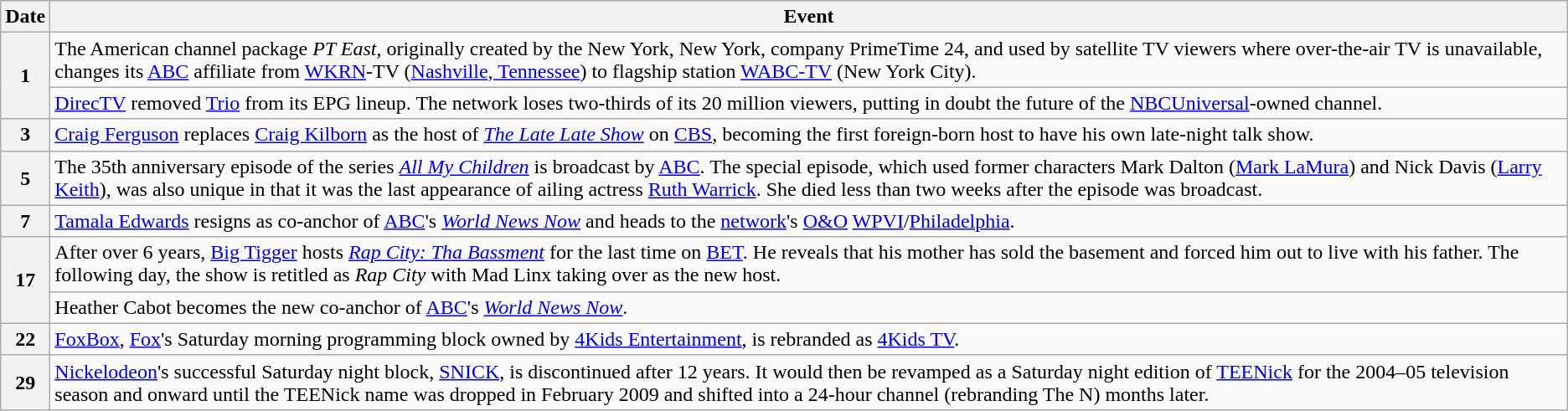<table class="wikitable">
<tr>
<th>Date</th>
<th>Event</th>
</tr>
<tr>
<th rowspan="2">1</th>
<td>The American channel package <em>PT East</em>, originally created by the New York, New York, company PrimeTime 24, and used by satellite TV viewers where over-the-air TV is unavailable, changes its <a href='#'>ABC</a> affiliate from <a href='#'>WKRN</a>-TV (<a href='#'>Nashville, Tennessee</a>) to flagship station <a href='#'>WABC-TV</a> (New York City).</td>
</tr>
<tr>
<td><a href='#'>DirecTV</a> removed <a href='#'>Trio</a> from its EPG lineup. The network loses two-thirds of its 20 million viewers, putting in doubt the future of the <a href='#'>NBCUniversal</a>-owned channel.</td>
</tr>
<tr>
<th>3</th>
<td><a href='#'>Craig Ferguson</a> replaces <a href='#'>Craig Kilborn</a> as the host of <em><a href='#'>The Late Late Show</a></em> on <a href='#'>CBS</a>, becoming the first foreign-born host to have his own late-night talk show.</td>
</tr>
<tr>
<th>5</th>
<td>The 35th anniversary episode of the series <em><a href='#'>All My Children</a></em> is broadcast by <a href='#'>ABC</a>. The special episode, which used former characters Mark Dalton (<a href='#'>Mark LaMura</a>) and Nick Davis (<a href='#'>Larry Keith</a>), was also unique in that it was the last appearance of ailing actress <a href='#'>Ruth Warrick</a>. She died less than two weeks after the episode was broadcast.</td>
</tr>
<tr>
<th>7</th>
<td><a href='#'>Tamala Edwards</a> resigns as co-anchor of <a href='#'>ABC</a>'s <em><a href='#'>World News Now</a></em> and heads to the <a href='#'>network</a>'s <a href='#'>O&O</a> <a href='#'>WPVI</a>/<a href='#'>Philadelphia</a>.</td>
</tr>
<tr>
<th rowspan="2">17</th>
<td>After over 6 years, <a href='#'>Big Tigger</a> hosts <em><a href='#'>Rap City: Tha Bassment</a></em> for the last time on <a href='#'>BET</a>. He reveals that his mother has sold the basement and forced him out to live with his father. The following day, the show is retitled as <em>Rap City</em> with Mad Linx taking over as the new host.</td>
</tr>
<tr>
<td>Heather Cabot becomes the new co-anchor of <a href='#'>ABC</a>'s <em><a href='#'>World News Now</a></em>.</td>
</tr>
<tr>
<th>22</th>
<td><a href='#'>FoxBox</a>, <a href='#'>Fox</a>'s Saturday morning programming block owned by <a href='#'>4Kids Entertainment</a>, is rebranded as <a href='#'>4Kids TV</a>.</td>
</tr>
<tr>
<th>29</th>
<td><a href='#'>Nickelodeon</a>'s successful Saturday night block, <a href='#'>SNICK</a>, is discontinued after 12 years. It would then be revamped as a Saturday night edition of <a href='#'>TEENick</a> for the 2004–05 television season and onward until the TEENick name was dropped in February 2009 and shifted into a 24-hour channel (rebranding The N) months later.</td>
</tr>
</table>
